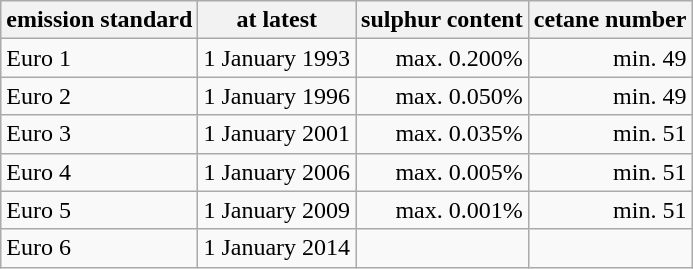<table class="wikitable">
<tr>
<th>emission standard</th>
<th>at latest</th>
<th>sulphur content</th>
<th>cetane number</th>
</tr>
<tr>
<td>Euro 1</td>
<td align=right>1 January 1993</td>
<td align=right>max. 0.200%</td>
<td align=right>min. 49</td>
</tr>
<tr>
<td>Euro 2</td>
<td align=right>1 January 1996</td>
<td align=right>max. 0.050%</td>
<td align=right>min. 49</td>
</tr>
<tr>
<td>Euro 3</td>
<td align=right>1 January 2001</td>
<td align=right>max. 0.035%</td>
<td align=right>min. 51</td>
</tr>
<tr>
<td>Euro 4</td>
<td align=right>1 January 2006</td>
<td align=right>max. 0.005%</td>
<td align=right>min. 51</td>
</tr>
<tr>
<td>Euro 5</td>
<td align=right>1 January 2009</td>
<td align=right>max. 0.001%</td>
<td align=right>min. 51</td>
</tr>
<tr>
<td>Euro 6</td>
<td align=right>1 January 2014</td>
<td></td>
<td></td>
</tr>
</table>
